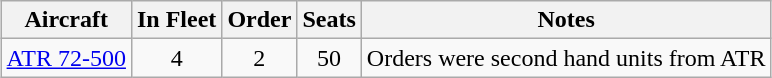<table class="wikitable" style="border-collapse:collapse;text-align:center;margin: auto;">
<tr>
<th>Aircraft</th>
<th>In Fleet</th>
<th>Order</th>
<th>Seats</th>
<th>Notes</th>
</tr>
<tr>
<td><a href='#'>ATR 72-500</a></td>
<td>4</td>
<td>2</td>
<td>50</td>
<td>Orders were second hand units from ATR</td>
</tr>
</table>
